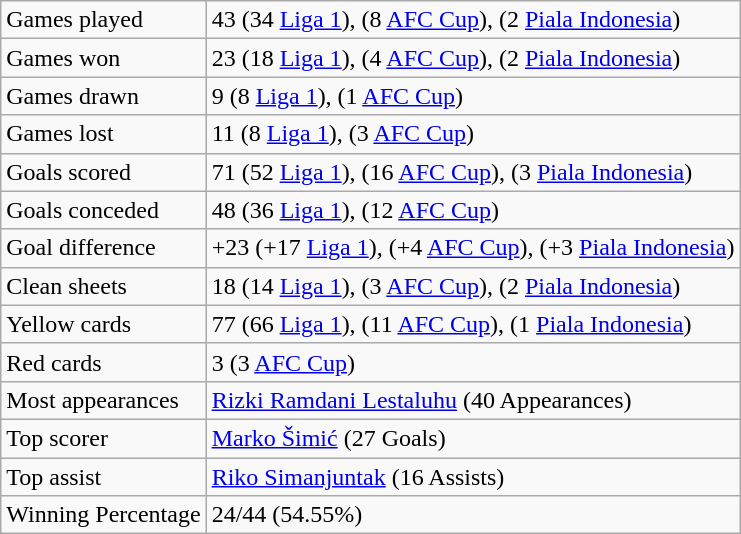<table class="wikitable">
<tr>
<td>Games played</td>
<td>43 (34 <a href='#'>Liga 1</a>), (8 <a href='#'>AFC Cup</a>), (2 <a href='#'>Piala Indonesia</a>)</td>
</tr>
<tr>
<td>Games won</td>
<td>23 (18 <a href='#'>Liga 1</a>), (4 <a href='#'>AFC Cup</a>), (2 <a href='#'>Piala Indonesia</a>)</td>
</tr>
<tr>
<td>Games drawn</td>
<td>9 (8 <a href='#'>Liga 1</a>), (1 <a href='#'>AFC Cup</a>)</td>
</tr>
<tr>
<td>Games lost</td>
<td>11 (8 <a href='#'>Liga 1</a>), (3 <a href='#'>AFC Cup</a>)</td>
</tr>
<tr>
<td>Goals scored</td>
<td>71 (52 <a href='#'>Liga 1</a>), (16 <a href='#'>AFC Cup</a>), (3 <a href='#'>Piala Indonesia</a>)</td>
</tr>
<tr>
<td>Goals conceded</td>
<td>48 (36 <a href='#'>Liga 1</a>), (12 <a href='#'>AFC Cup</a>)</td>
</tr>
<tr>
<td>Goal difference</td>
<td>+23 (+17 <a href='#'>Liga 1</a>), (+4 <a href='#'>AFC Cup</a>), (+3 <a href='#'>Piala Indonesia</a>)</td>
</tr>
<tr>
<td>Clean sheets</td>
<td>18 (14 <a href='#'>Liga 1</a>), (3 <a href='#'>AFC Cup</a>), (2 <a href='#'>Piala Indonesia</a>)</td>
</tr>
<tr>
<td>Yellow cards</td>
<td>77 (66 <a href='#'>Liga 1</a>), (11 <a href='#'>AFC Cup</a>), (1 <a href='#'>Piala Indonesia</a>)</td>
</tr>
<tr>
<td>Red cards</td>
<td>3 (3 <a href='#'>AFC Cup</a>)</td>
</tr>
<tr>
<td>Most appearances</td>
<td> <a href='#'>Rizki Ramdani Lestaluhu</a> (40 Appearances)</td>
</tr>
<tr>
<td>Top scorer</td>
<td> <a href='#'>Marko Šimić</a> (27 Goals)</td>
</tr>
<tr>
<td>Top assist</td>
<td> <a href='#'>Riko Simanjuntak</a> (16 Assists)</td>
</tr>
<tr>
<td>Winning Percentage</td>
<td>24/44 (54.55%)</td>
</tr>
</table>
